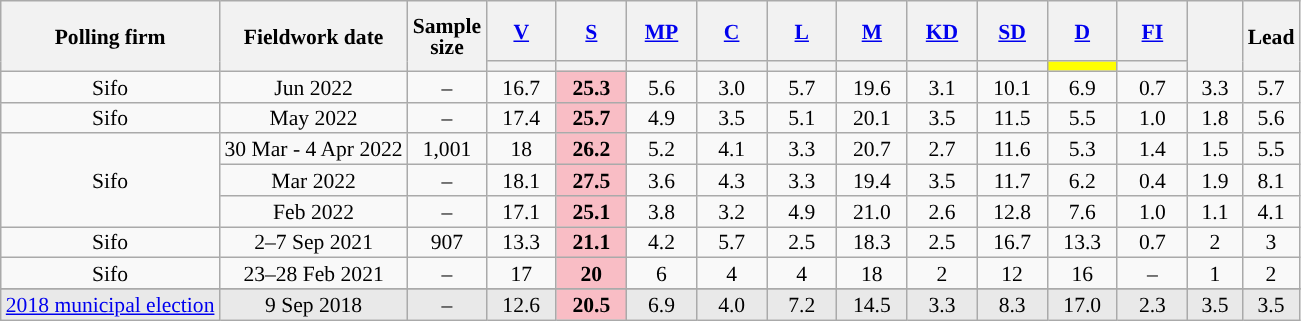<table class="wikitable sortable" style="text-align:center;font-size:90%;line-height:14px;">
<tr style="height:40px;">
<th rowspan="2">Polling firm</th>
<th rowspan="2">Fieldwork date</th>
<th rowspan="2">Sample<br>size</th>
<th class="sortable" style="width:40px;"><a href='#'>V</a></th>
<th class="sortable" style="width:40px;"><a href='#'>S</a></th>
<th class="sortable" style="width:40px;"><a href='#'>MP</a></th>
<th class="sortable" style="width:40px;"><a href='#'>C</a></th>
<th class="sortable" style="width:40px;"><a href='#'>L</a></th>
<th class="sortable" style="width:40px;"><a href='#'>M</a></th>
<th class="sortable" style="width:40px;"><a href='#'>KD</a></th>
<th class="sortable" style="width:40px;"><a href='#'>SD</a></th>
<th class="sortable" style="width:40px;"><a href='#'>D</a></th>
<th class="sortable" style="width:40px;"><a href='#'>FI</a></th>
<th class="sortable" style="width:30px;" rowspan="2"></th>
<th style="width:30px;" rowspan="2">Lead</th>
</tr>
<tr>
<th style="background:"></th>
<th style="background:"></th>
<th style="background:"></th>
<th style="background:"></th>
<th style="background:"></th>
<th style="background:"></th>
<th style="background:"></th>
<th style="background:"></th>
<th style="background:#FFFF00"></th>
<th style="background:"></th>
</tr>
<tr>
<td>Sifo</td>
<td>Jun 2022</td>
<td>–</td>
<td>16.7</td>
<td style="background:#F9BDC5;"><strong>25.3</strong></td>
<td>5.6</td>
<td>3.0</td>
<td>5.7</td>
<td>19.6</td>
<td>3.1</td>
<td>10.1</td>
<td>6.9</td>
<td>0.7</td>
<td>3.3</td>
<td style="background:">5.7</td>
</tr>
<tr>
<td>Sifo</td>
<td>May 2022</td>
<td>–</td>
<td>17.4</td>
<td style="background:#F9BDC5;"><strong>25.7</strong></td>
<td>4.9</td>
<td>3.5</td>
<td>5.1</td>
<td>20.1</td>
<td>3.5</td>
<td>11.5</td>
<td>5.5</td>
<td>1.0</td>
<td>1.8</td>
<td style="background:">5.6</td>
</tr>
<tr>
<td rowspan="3">Sifo</td>
<td>30 Mar - 4 Apr 2022</td>
<td>1,001</td>
<td>18</td>
<td style="background:#F9BDC5;"><strong>26.2</strong></td>
<td>5.2</td>
<td>4.1</td>
<td>3.3</td>
<td>20.7</td>
<td>2.7</td>
<td>11.6</td>
<td>5.3</td>
<td>1.4</td>
<td>1.5</td>
<td style="background:">5.5</td>
</tr>
<tr>
<td>Mar 2022</td>
<td>–</td>
<td>18.1</td>
<td style="background:#F9BDC5;"><strong>27.5</strong></td>
<td>3.6</td>
<td>4.3</td>
<td>3.3</td>
<td>19.4</td>
<td>3.5</td>
<td>11.7</td>
<td>6.2</td>
<td>0.4</td>
<td>1.9</td>
<td style="background:">8.1</td>
</tr>
<tr>
<td>Feb 2022</td>
<td>–</td>
<td>17.1</td>
<td style="background:#F9BDC5;"><strong>25.1</strong></td>
<td>3.8</td>
<td>3.2</td>
<td>4.9</td>
<td>21.0</td>
<td>2.6</td>
<td>12.8</td>
<td>7.6</td>
<td>1.0</td>
<td>1.1</td>
<td style="background:">4.1</td>
</tr>
<tr>
<td>Sifo</td>
<td>2–7 Sep 2021</td>
<td>907</td>
<td>13.3</td>
<td style="background:#F9BDC5;"><strong>21.1</strong></td>
<td>4.2</td>
<td>5.7</td>
<td>2.5</td>
<td>18.3</td>
<td>2.5</td>
<td>16.7</td>
<td>13.3</td>
<td>0.7</td>
<td>2</td>
<td style="background:">3</td>
</tr>
<tr>
<td>Sifo</td>
<td>23–28 Feb 2021</td>
<td>–</td>
<td>17</td>
<td style="background:#F9BDC5;"><strong>20</strong></td>
<td>6</td>
<td>4</td>
<td>4</td>
<td>18</td>
<td>2</td>
<td>12</td>
<td>16</td>
<td>–</td>
<td>1</td>
<td style="background:">2</td>
</tr>
<tr>
</tr>
<tr style="background:#E9E9E9;">
<td><a href='#'>2018 municipal election</a></td>
<td data-sort-value="2018-09-09">9 Sep 2018</td>
<td>–</td>
<td>12.6</td>
<td style="background:#F9BDC5;"><strong>20.5</strong></td>
<td>6.9</td>
<td>4.0</td>
<td>7.2</td>
<td>14.5</td>
<td>3.3</td>
<td>8.3</td>
<td>17.0</td>
<td>2.3</td>
<td>3.5</td>
<td style="background:">3.5</td>
</tr>
</table>
